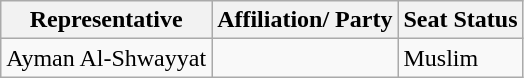<table class="wikitable">
<tr>
<th>Representative</th>
<th>Affiliation/ Party</th>
<th>Seat Status</th>
</tr>
<tr>
<td>Ayman Al-Shwayyat</td>
<td></td>
<td>Muslim</td>
</tr>
</table>
